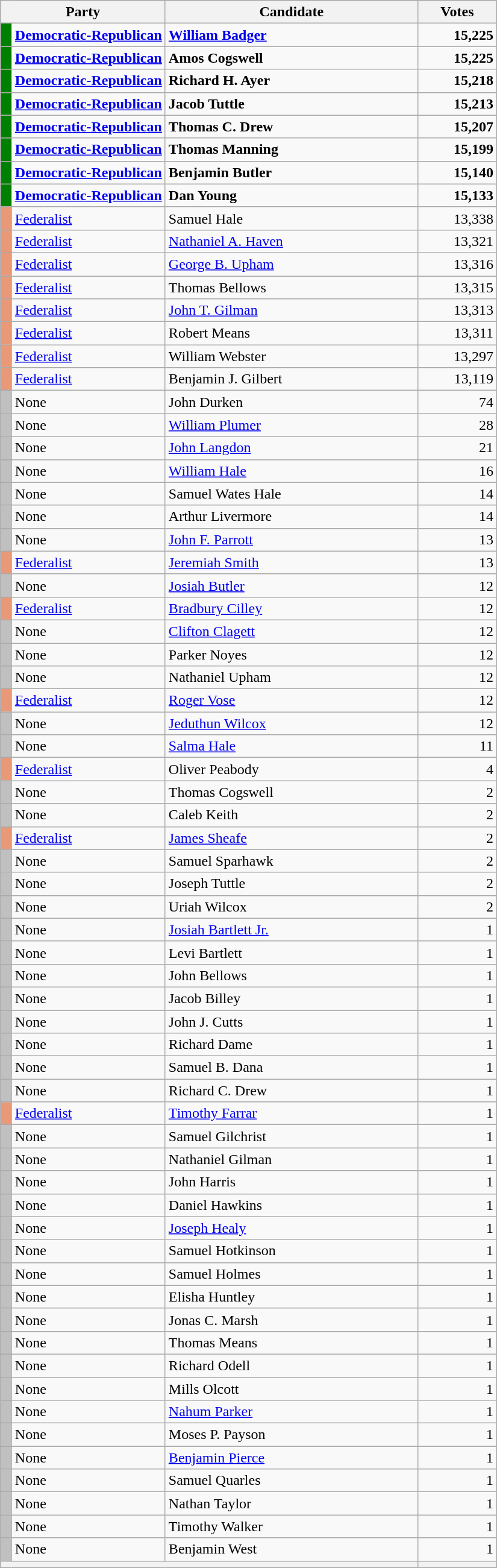<table class=wikitable>
<tr>
<th colspan=2 style="width: 130px">Party</th>
<th style="width: 17em">Candidate</th>
<th style="width: 5em">Votes</th>
</tr>
<tr>
<td style="background-color:#008000; width:5px;"></td>
<td><strong><a href='#'>Democratic-Republican</a></strong></td>
<td><strong><a href='#'>William Badger</a></strong></td>
<td align=right><strong>15,225</strong></td>
</tr>
<tr>
<td style="background-color:#008000"></td>
<td><strong><a href='#'>Democratic-Republican</a></strong></td>
<td><strong>Amos Cogswell</strong></td>
<td align=right><strong>15,225</strong></td>
</tr>
<tr>
<td style="background-color:#008000"></td>
<td><strong><a href='#'>Democratic-Republican</a></strong></td>
<td><strong>Richard H. Ayer</strong></td>
<td align=right><strong>15,218</strong></td>
</tr>
<tr>
<td style="background-color:#008000"></td>
<td><strong><a href='#'>Democratic-Republican</a></strong></td>
<td><strong>Jacob Tuttle</strong></td>
<td align=right><strong>15,213</strong></td>
</tr>
<tr>
<td style="background-color:#008000"></td>
<td><strong><a href='#'>Democratic-Republican</a></strong></td>
<td><strong>Thomas C. Drew</strong></td>
<td align=right><strong>15,207</strong></td>
</tr>
<tr>
<td style="background-color:#008000"></td>
<td><strong><a href='#'>Democratic-Republican</a></strong></td>
<td><strong>Thomas Manning</strong></td>
<td align=right><strong>15,199</strong></td>
</tr>
<tr>
<td style="background-color:#008000"></td>
<td><strong><a href='#'>Democratic-Republican</a></strong></td>
<td><strong>Benjamin Butler</strong></td>
<td align=right><strong>15,140</strong></td>
</tr>
<tr>
<td style="background-color:#008000"></td>
<td><strong><a href='#'>Democratic-Republican</a></strong></td>
<td><strong>Dan Young</strong></td>
<td align=right><strong>15,133</strong></td>
</tr>
<tr>
<td style="background-color:#EA9978"></td>
<td><a href='#'>Federalist</a></td>
<td>Samuel Hale</td>
<td align=right>13,338</td>
</tr>
<tr>
<td style="background-color:#EA9978"></td>
<td><a href='#'>Federalist</a></td>
<td><a href='#'>Nathaniel A. Haven</a></td>
<td align=right>13,321</td>
</tr>
<tr>
<td style="background-color:#EA9978"></td>
<td><a href='#'>Federalist</a></td>
<td><a href='#'>George B. Upham</a></td>
<td align=right>13,316</td>
</tr>
<tr>
<td style="background-color:#EA9978"></td>
<td><a href='#'>Federalist</a></td>
<td>Thomas Bellows</td>
<td align=right>13,315</td>
</tr>
<tr>
<td style="background-color:#EA9978"></td>
<td><a href='#'>Federalist</a></td>
<td><a href='#'>John T. Gilman</a></td>
<td align=right>13,313</td>
</tr>
<tr>
<td style="background-color:#EA9978"></td>
<td><a href='#'>Federalist</a></td>
<td>Robert Means</td>
<td align=right>13,311</td>
</tr>
<tr>
<td style="background-color:#EA9978"></td>
<td><a href='#'>Federalist</a></td>
<td>William Webster</td>
<td align=right>13,297</td>
</tr>
<tr>
<td style="background-color:#EA9978"></td>
<td><a href='#'>Federalist</a></td>
<td>Benjamin J. Gilbert</td>
<td align=right>13,119</td>
</tr>
<tr>
<td style="background-color:#C0C0C0"></td>
<td>None</td>
<td>John Durken</td>
<td align=right>74</td>
</tr>
<tr>
<td style="background-color:#C0C0C0"></td>
<td>None</td>
<td><a href='#'>William Plumer</a></td>
<td align=right>28</td>
</tr>
<tr>
<td style="background-color:#C0C0C0"></td>
<td>None</td>
<td><a href='#'>John Langdon</a></td>
<td align=right>21</td>
</tr>
<tr>
<td style="background-color:#C0C0C0"></td>
<td>None</td>
<td><a href='#'>William Hale</a></td>
<td align=right>16</td>
</tr>
<tr>
<td style="background-color:#C0C0C0"></td>
<td>None</td>
<td>Samuel Wates Hale</td>
<td align=right>14</td>
</tr>
<tr>
<td style="background-color:#C0C0C0"></td>
<td>None</td>
<td>Arthur Livermore</td>
<td align=right>14</td>
</tr>
<tr>
<td style="background-color:#C0C0C0"></td>
<td>None</td>
<td><a href='#'>John F. Parrott</a></td>
<td align=right>13</td>
</tr>
<tr>
<td style="background-color:#EA9978"></td>
<td><a href='#'>Federalist</a></td>
<td><a href='#'>Jeremiah Smith</a></td>
<td align=right>13</td>
</tr>
<tr>
<td style="background-color:#C0C0C0"></td>
<td>None</td>
<td><a href='#'>Josiah Butler</a></td>
<td align=right>12</td>
</tr>
<tr>
<td style="background-color:#EA9978"></td>
<td><a href='#'>Federalist</a></td>
<td><a href='#'>Bradbury Cilley</a></td>
<td align=right>12</td>
</tr>
<tr>
<td style="background-color:#C0C0C0"></td>
<td>None</td>
<td><a href='#'>Clifton Clagett</a></td>
<td align=right>12</td>
</tr>
<tr>
<td style="background-color:#C0C0C0"></td>
<td>None</td>
<td>Parker Noyes</td>
<td align=right>12</td>
</tr>
<tr>
<td style="background-color:#C0C0C0"></td>
<td>None</td>
<td>Nathaniel Upham</td>
<td align=right>12</td>
</tr>
<tr>
<td style="background-color:#EA9978"></td>
<td><a href='#'>Federalist</a></td>
<td><a href='#'>Roger Vose</a></td>
<td align=right>12</td>
</tr>
<tr>
<td style="background-color:#C0C0C0"></td>
<td>None</td>
<td><a href='#'>Jeduthun Wilcox</a></td>
<td align=right>12</td>
</tr>
<tr>
<td style="background-color:#C0C0C0"></td>
<td>None</td>
<td><a href='#'>Salma Hale</a></td>
<td align=right>11</td>
</tr>
<tr>
<td style="background-color:#EA9978"></td>
<td><a href='#'>Federalist</a></td>
<td>Oliver Peabody</td>
<td align=right>4</td>
</tr>
<tr>
<td style="background-color:#C0C0C0"></td>
<td>None</td>
<td>Thomas Cogswell</td>
<td align=right>2</td>
</tr>
<tr>
<td style="background-color:#C0C0C0"></td>
<td>None</td>
<td>Caleb Keith</td>
<td align=right>2</td>
</tr>
<tr>
<td style="background-color:#EA9978"></td>
<td><a href='#'>Federalist</a></td>
<td><a href='#'>James Sheafe</a></td>
<td align=right>2</td>
</tr>
<tr>
<td style="background-color:#C0C0C0"></td>
<td>None</td>
<td>Samuel Sparhawk</td>
<td align=right>2</td>
</tr>
<tr>
<td style="background-color:#C0C0C0"></td>
<td>None</td>
<td>Joseph Tuttle</td>
<td align=right>2</td>
</tr>
<tr>
<td style="background-color:#C0C0C0"></td>
<td>None</td>
<td>Uriah Wilcox</td>
<td align=right>2</td>
</tr>
<tr>
<td style="background-color:#C0C0C0"></td>
<td>None</td>
<td><a href='#'>Josiah Bartlett Jr.</a></td>
<td align=right>1</td>
</tr>
<tr>
<td style="background-color:#C0C0C0"></td>
<td>None</td>
<td>Levi Bartlett</td>
<td align=right>1</td>
</tr>
<tr>
<td style="background-color:#C0C0C0"></td>
<td>None</td>
<td>John Bellows</td>
<td align=right>1</td>
</tr>
<tr>
<td style="background-color:#C0C0C0"></td>
<td>None</td>
<td>Jacob Billey</td>
<td align=right>1</td>
</tr>
<tr>
<td style="background-color:#C0C0C0"></td>
<td>None</td>
<td>John J. Cutts</td>
<td align=right>1</td>
</tr>
<tr>
<td style="background-color:#C0C0C0"></td>
<td>None</td>
<td>Richard Dame</td>
<td align=right>1</td>
</tr>
<tr>
<td style="background-color:#C0C0C0"></td>
<td>None</td>
<td>Samuel B. Dana</td>
<td align=right>1</td>
</tr>
<tr>
<td style="background-color:#C0C0C0"></td>
<td>None</td>
<td>Richard C. Drew</td>
<td align=right>1</td>
</tr>
<tr>
<td style="background-color:#EA9978"></td>
<td><a href='#'>Federalist</a></td>
<td><a href='#'>Timothy Farrar</a></td>
<td align=right>1</td>
</tr>
<tr>
<td style="background-color:#C0C0C0"></td>
<td>None</td>
<td>Samuel Gilchrist</td>
<td align=right>1</td>
</tr>
<tr>
<td style="background-color:#C0C0C0"></td>
<td>None</td>
<td>Nathaniel Gilman</td>
<td align=right>1</td>
</tr>
<tr>
<td style="background-color:#C0C0C0"></td>
<td>None</td>
<td>John Harris</td>
<td align=right>1</td>
</tr>
<tr>
<td style="background-color:#C0C0C0"></td>
<td>None</td>
<td>Daniel Hawkins</td>
<td align=right>1</td>
</tr>
<tr>
<td style="background-color:#C0C0C0"></td>
<td>None</td>
<td><a href='#'>Joseph Healy</a></td>
<td align=right>1</td>
</tr>
<tr>
<td style="background-color:#C0C0C0"></td>
<td>None</td>
<td>Samuel Hotkinson</td>
<td align=right>1</td>
</tr>
<tr>
<td style="background-color:#C0C0C0"></td>
<td>None</td>
<td>Samuel Holmes</td>
<td align=right>1</td>
</tr>
<tr>
<td style="background-color:#C0C0C0"></td>
<td>None</td>
<td>Elisha Huntley</td>
<td align=right>1</td>
</tr>
<tr>
<td style="background-color:#C0C0C0"></td>
<td>None</td>
<td>Jonas C. Marsh</td>
<td align=right>1</td>
</tr>
<tr>
<td style="background-color:#C0C0C0"></td>
<td>None</td>
<td>Thomas Means</td>
<td align=right>1</td>
</tr>
<tr>
<td style="background-color:#C0C0C0"></td>
<td>None</td>
<td>Richard Odell</td>
<td align=right>1</td>
</tr>
<tr>
<td style="background-color:#C0C0C0"></td>
<td>None</td>
<td>Mills Olcott</td>
<td align=right>1</td>
</tr>
<tr>
<td style="background-color:#C0C0C0"></td>
<td>None</td>
<td><a href='#'>Nahum Parker</a></td>
<td align=right>1</td>
</tr>
<tr>
<td style="background-color:#C0C0C0"></td>
<td>None</td>
<td>Moses P. Payson</td>
<td align=right>1</td>
</tr>
<tr>
<td style="background-color:#C0C0C0"></td>
<td>None</td>
<td><a href='#'>Benjamin Pierce</a></td>
<td align=right>1</td>
</tr>
<tr>
<td style="background-color:#C0C0C0"></td>
<td>None</td>
<td>Samuel Quarles</td>
<td align=right>1</td>
</tr>
<tr>
<td style="background-color:#C0C0C0"></td>
<td>None</td>
<td>Nathan Taylor</td>
<td align=right>1</td>
</tr>
<tr>
<td style="background-color:#C0C0C0"></td>
<td>None</td>
<td>Timothy Walker</td>
<td align=right>1</td>
</tr>
<tr>
<td style="background-color:#C0C0C0"></td>
<td>None</td>
<td>Benjamin West</td>
<td align=right>1</td>
</tr>
<tr>
<th colspan=3></th>
<th></th>
</tr>
</table>
